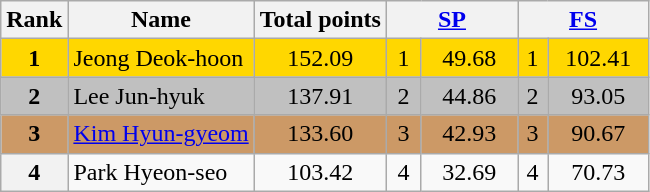<table class="wikitable sortable">
<tr>
<th>Rank</th>
<th>Name</th>
<th>Total points</th>
<th colspan="2" width="80px"><a href='#'>SP</a></th>
<th colspan="2" width="80px"><a href='#'>FS</a></th>
</tr>
<tr bgcolor="gold">
<td align="center"><strong>1</strong></td>
<td>Jeong Deok-hoon</td>
<td align="center">152.09</td>
<td align="center">1</td>
<td align="center">49.68</td>
<td align="center">1</td>
<td align="center">102.41</td>
</tr>
<tr bgcolor="silver">
<td align="center"><strong>2</strong></td>
<td>Lee Jun-hyuk</td>
<td align="center">137.91</td>
<td align="center">2</td>
<td align="center">44.86</td>
<td align="center">2</td>
<td align="center">93.05</td>
</tr>
<tr bgcolor="cc9966">
<td align="center"><strong>3</strong></td>
<td><a href='#'>Kim Hyun-gyeom</a></td>
<td align="center">133.60</td>
<td align="center">3</td>
<td align="center">42.93</td>
<td align="center">3</td>
<td align="center">90.67</td>
</tr>
<tr>
<th>4</th>
<td>Park Hyeon-seo</td>
<td align="center">103.42</td>
<td align="center">4</td>
<td align="center">32.69</td>
<td align="center">4</td>
<td align="center">70.73</td>
</tr>
</table>
